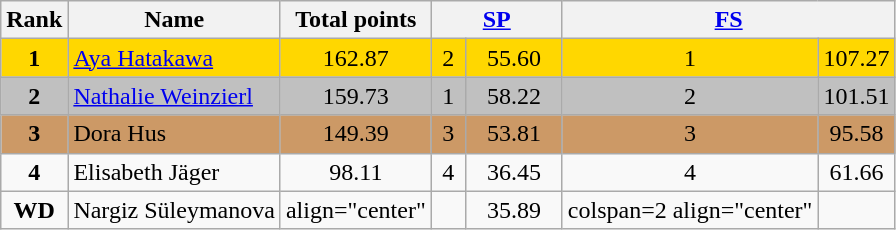<table class="wikitable sortable">
<tr>
<th>Rank</th>
<th>Name</th>
<th>Total points</th>
<th colspan="2" width="80px"><a href='#'>SP</a></th>
<th colspan="2" width="80px"><a href='#'>FS</a></th>
</tr>
<tr bgcolor="gold">
<td align="center"><strong>1</strong></td>
<td><a href='#'>Aya Hatakawa</a></td>
<td align="center">162.87</td>
<td align="center">2</td>
<td align="center">55.60</td>
<td align="center">1</td>
<td align="center">107.27</td>
</tr>
<tr bgcolor="silver">
<td align="center"><strong>2</strong></td>
<td><a href='#'>Nathalie Weinzierl</a></td>
<td align="center">159.73</td>
<td align="center">1</td>
<td align="center">58.22</td>
<td align="center">2</td>
<td align="center">101.51</td>
</tr>
<tr bgcolor="cc9966">
<td align="center"><strong>3</strong></td>
<td>Dora Hus</td>
<td align="center">149.39</td>
<td align="center">3</td>
<td align="center">53.81</td>
<td align="center">3</td>
<td align="center">95.58</td>
</tr>
<tr>
<td align="center"><strong>4</strong></td>
<td>Elisabeth Jäger</td>
<td align="center">98.11</td>
<td align="center">4</td>
<td align="center">36.45</td>
<td align="center">4</td>
<td align="center">61.66</td>
</tr>
<tr>
<td align="center"><strong>WD</strong></td>
<td>Nargiz Süleymanova</td>
<td>align="center"  </td>
<td align="center"></td>
<td align="center">35.89</td>
<td>colspan=2 align="center" </td>
</tr>
</table>
